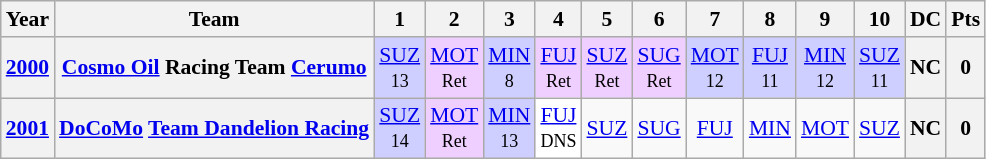<table class="wikitable" style="text-align:center; font-size:90%">
<tr>
<th>Year</th>
<th>Team</th>
<th>1</th>
<th>2</th>
<th>3</th>
<th>4</th>
<th>5</th>
<th>6</th>
<th>7</th>
<th>8</th>
<th>9</th>
<th>10</th>
<th>DC</th>
<th>Pts</th>
</tr>
<tr>
<th><a href='#'>2000</a></th>
<th><a href='#'>Cosmo Oil</a> Racing Team <a href='#'>Cerumo</a></th>
<td bgcolor="#CFCFFF"><a href='#'>SUZ</a><br><small>13</small></td>
<td bgcolor="#EFCFFF"><a href='#'>MOT</a><br><small>Ret</small></td>
<td bgcolor="#CFCFFF"><a href='#'>MIN</a><br><small>8</small></td>
<td bgcolor="#EFCFFF"><a href='#'>FUJ</a><br><small>Ret</small></td>
<td bgcolor="#EFCFFF"><a href='#'>SUZ</a><br><small>Ret</small></td>
<td bgcolor="#EFCFFF"><a href='#'>SUG</a><br><small>Ret</small></td>
<td bgcolor="#CFCFFF"><a href='#'>MOT</a><br><small>12</small></td>
<td bgcolor="#CFCFFF"><a href='#'>FUJ</a><br><small>11</small></td>
<td bgcolor="#CFCFFF"><a href='#'>MIN</a><br><small>12</small></td>
<td bgcolor="#CFCFFF"><a href='#'>SUZ</a><br><small>11</small></td>
<th>NC</th>
<th>0</th>
</tr>
<tr>
<th><a href='#'>2001</a></th>
<th><a href='#'>DoCoMo</a> <a href='#'>Team Dandelion Racing</a></th>
<td bgcolor="#CFCFFF"><a href='#'>SUZ</a><br><small>14</small></td>
<td bgcolor="#EFCFFF"><a href='#'>MOT</a><br><small>Ret</small></td>
<td bgcolor="#CFCFFF"><a href='#'>MIN</a><br><small>13</small></td>
<td bgcolor="#FFFFFF"><a href='#'>FUJ</a><br><small>DNS</small></td>
<td><a href='#'>SUZ</a></td>
<td><a href='#'>SUG</a></td>
<td><a href='#'>FUJ</a></td>
<td><a href='#'>MIN</a></td>
<td><a href='#'>MOT</a></td>
<td><a href='#'>SUZ</a></td>
<th>NC</th>
<th>0</th>
</tr>
</table>
